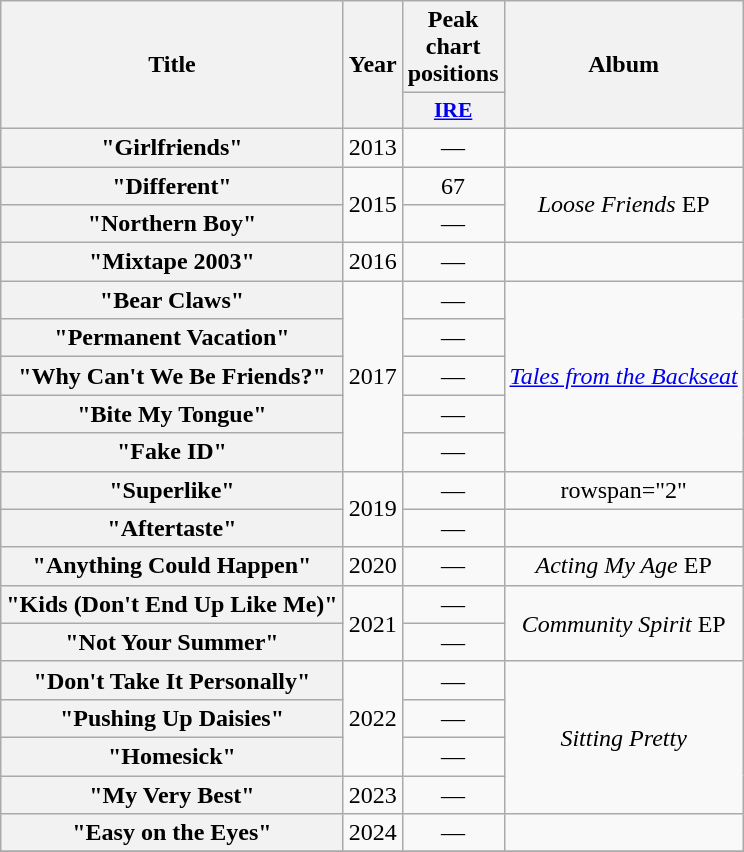<table class="wikitable plainrowheaders" style="text-align:center">
<tr>
<th scope="col" rowspan="2">Title</th>
<th scope="col" rowspan="2">Year</th>
<th scope="col" colspan="1">Peak chart positions</th>
<th scope="col" rowspan="2">Album</th>
</tr>
<tr>
<th scope="col" style="width:3em; font-size:90%"><a href='#'>IRE</a><br></th>
</tr>
<tr>
<th scope="row">"Girlfriends"</th>
<td>2013</td>
<td>—</td>
<td></td>
</tr>
<tr>
<th scope="row">"Different"</th>
<td rowspan="2">2015</td>
<td>67</td>
<td rowspan="2"><em>Loose Friends</em> EP</td>
</tr>
<tr>
<th scope="row">"Northern Boy"</th>
<td>—</td>
</tr>
<tr>
<th scope="row">"Mixtape 2003"</th>
<td>2016</td>
<td>—</td>
<td></td>
</tr>
<tr>
<th scope="row">"Bear Claws"</th>
<td rowspan="5">2017</td>
<td>—</td>
<td rowspan="5"><em><a href='#'>Tales from the Backseat</a></em></td>
</tr>
<tr>
<th scope="row">"Permanent Vacation"</th>
<td>—</td>
</tr>
<tr>
<th scope="row">"Why Can't We Be Friends?"</th>
<td>—</td>
</tr>
<tr>
<th scope="row">"Bite My Tongue"</th>
<td>—</td>
</tr>
<tr>
<th scope="row">"Fake ID"</th>
<td>—</td>
</tr>
<tr>
<th scope="row">"Superlike"</th>
<td rowspan="2">2019</td>
<td>—</td>
<td>rowspan="2" </td>
</tr>
<tr>
<th scope="row">"Aftertaste"</th>
<td>—</td>
</tr>
<tr>
<th scope="row">"Anything Could Happen"</th>
<td>2020</td>
<td>—</td>
<td><em>Acting My Age</em> EP</td>
</tr>
<tr>
<th scope="row">"Kids (Don't End Up Like Me)"</th>
<td rowspan="2">2021</td>
<td>—</td>
<td rowspan="2"><em>Community Spirit</em> EP</td>
</tr>
<tr>
<th scope="row">"Not Your Summer"</th>
<td>—</td>
</tr>
<tr>
<th scope="row">"Don't Take It Personally"</th>
<td rowspan="3">2022</td>
<td>—</td>
<td rowspan="4"><em>Sitting Pretty</em></td>
</tr>
<tr>
<th scope="row">"Pushing Up Daisies"</th>
<td>—</td>
</tr>
<tr>
<th scope="row">"Homesick"</th>
<td>—</td>
</tr>
<tr>
<th scope="row">"My Very Best"</th>
<td>2023</td>
<td>—</td>
</tr>
<tr>
<th scope="row">"Easy on the Eyes"</th>
<td>2024</td>
<td>—</td>
<td></td>
</tr>
<tr>
</tr>
</table>
